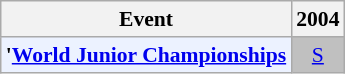<table class="wikitable" style="font-size: 90%; text-align:center">
<tr>
<th>Event</th>
<th>2004</th>
</tr>
<tr>
<td bgcolor="#ECF2FF"; align="left"><strong>'<a href='#'>World Junior Championships</a></strong></td>
<td bgcolor=silver><a href='#'>S</a></td>
</tr>
</table>
